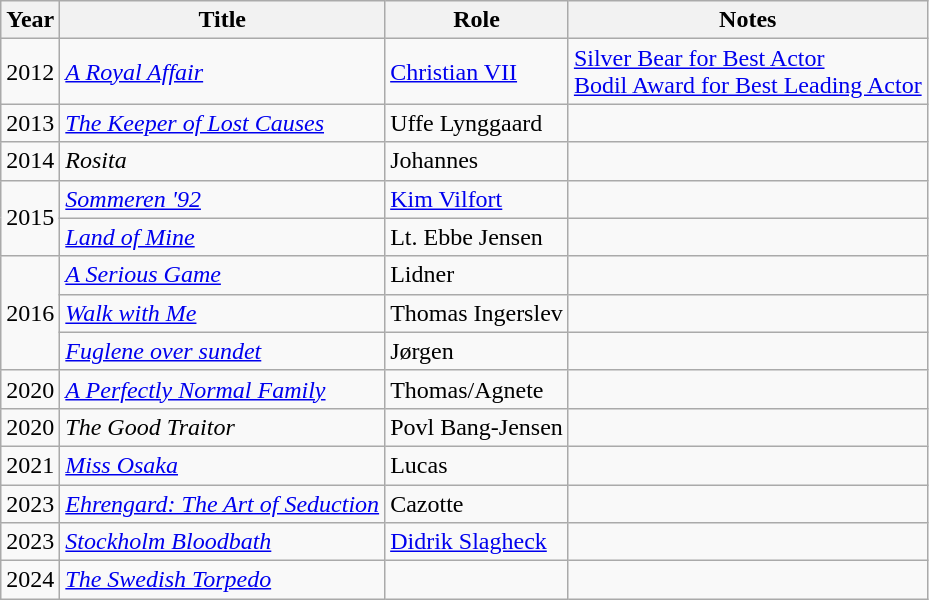<table class="wikitable sortable">
<tr>
<th>Year</th>
<th>Title</th>
<th>Role</th>
<th class="unsortable">Notes</th>
</tr>
<tr>
<td>2012</td>
<td><em><a href='#'>A Royal Affair</a></em></td>
<td><a href='#'>Christian VII</a></td>
<td><a href='#'>Silver Bear for Best Actor</a> <br> <a href='#'>Bodil Award for Best Leading Actor</a></td>
</tr>
<tr>
<td>2013</td>
<td><em><a href='#'>The Keeper of Lost Causes</a></em></td>
<td>Uffe Lynggaard</td>
<td></td>
</tr>
<tr>
<td>2014</td>
<td><em>Rosita</em></td>
<td>Johannes</td>
<td></td>
</tr>
<tr>
<td rowspan=2>2015</td>
<td><em><a href='#'>Sommeren '92</a></em></td>
<td><a href='#'>Kim Vilfort</a></td>
<td></td>
</tr>
<tr>
<td><em><a href='#'>Land of Mine</a></em></td>
<td>Lt. Ebbe Jensen</td>
<td></td>
</tr>
<tr>
<td rowspan=3>2016</td>
<td><em><a href='#'>A Serious Game</a></em></td>
<td>Lidner</td>
<td></td>
</tr>
<tr>
<td><em><a href='#'>Walk with Me</a></em></td>
<td>Thomas Ingerslev</td>
<td></td>
</tr>
<tr>
<td><em><a href='#'>Fuglene over sundet </a></em></td>
<td>Jørgen</td>
<td></td>
</tr>
<tr>
<td>2020</td>
<td><em><a href='#'>A Perfectly Normal Family</a></em></td>
<td>Thomas/Agnete</td>
<td></td>
</tr>
<tr>
<td>2020</td>
<td><em>The Good Traitor</em></td>
<td>Povl Bang-Jensen</td>
</tr>
<tr>
<td>2021</td>
<td><em><a href='#'>Miss Osaka</a></em></td>
<td>Lucas</td>
<td></td>
</tr>
<tr>
<td>2023</td>
<td><em><a href='#'>Ehrengard: The Art of Seduction</a></em></td>
<td>Cazotte</td>
<td></td>
</tr>
<tr>
<td>2023</td>
<td><em><a href='#'>Stockholm Bloodbath</a></em></td>
<td><a href='#'>Didrik Slagheck</a></td>
<td></td>
</tr>
<tr>
<td>2024</td>
<td><em><a href='#'>The Swedish Torpedo</a></em></td>
<td></td>
<td></td>
</tr>
</table>
